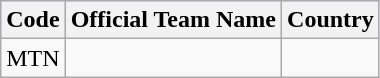<table class="wikitable">
<tr style="background:#ccccff;">
<th>Code</th>
<th>Official Team Name</th>
<th>Country</th>
</tr>
<tr>
<td>MTN</td>
<td></td>
<td></td>
</tr>
</table>
